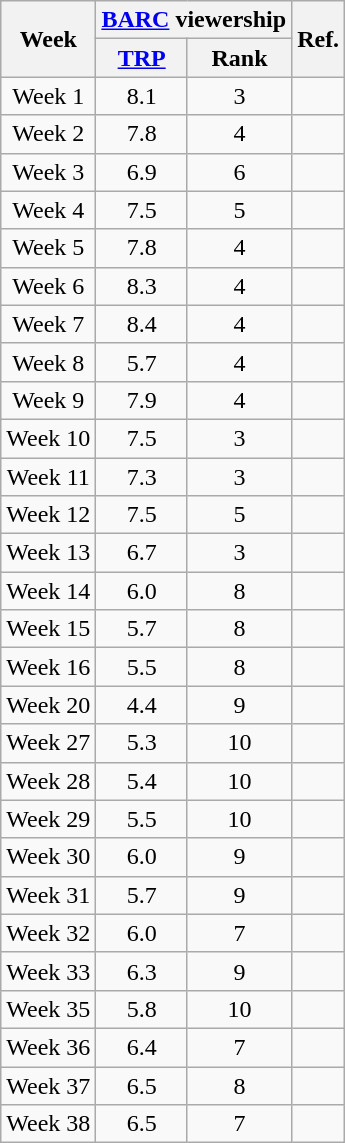<table class="wikitable mw-collapsible mw-collapsed" style="text-align:center">
<tr>
<th rowspan="2">Week</th>
<th colspan="2"><a href='#'>BARC</a> viewership</th>
<th rowspan="2">Ref.</th>
</tr>
<tr>
<th><a href='#'>TRP</a></th>
<th>Rank</th>
</tr>
<tr>
<td>Week 1</td>
<td>8.1</td>
<td>3</td>
<td></td>
</tr>
<tr>
<td>Week 2</td>
<td>7.8</td>
<td>4</td>
<td></td>
</tr>
<tr>
<td>Week 3</td>
<td>6.9</td>
<td>6</td>
<td></td>
</tr>
<tr>
<td>Week 4</td>
<td>7.5</td>
<td>5</td>
<td></td>
</tr>
<tr>
<td>Week 5</td>
<td>7.8</td>
<td>4</td>
<td></td>
</tr>
<tr>
<td>Week 6</td>
<td>8.3</td>
<td>4</td>
<td></td>
</tr>
<tr>
<td>Week 7</td>
<td>8.4</td>
<td>4</td>
<td></td>
</tr>
<tr>
<td>Week 8</td>
<td>5.7</td>
<td>4</td>
<td></td>
</tr>
<tr>
<td>Week 9</td>
<td>7.9</td>
<td>4</td>
<td></td>
</tr>
<tr>
<td>Week 10</td>
<td>7.5</td>
<td>3</td>
<td></td>
</tr>
<tr>
<td>Week 11</td>
<td>7.3</td>
<td>3</td>
<td></td>
</tr>
<tr>
<td>Week 12</td>
<td>7.5</td>
<td>5</td>
<td></td>
</tr>
<tr>
<td>Week 13</td>
<td>6.7</td>
<td>3</td>
<td></td>
</tr>
<tr>
<td>Week 14</td>
<td>6.0</td>
<td>8</td>
<td></td>
</tr>
<tr>
<td>Week 15</td>
<td>5.7</td>
<td>8</td>
<td></td>
</tr>
<tr>
<td>Week 16</td>
<td>5.5</td>
<td>8</td>
<td></td>
</tr>
<tr>
<td>Week 20</td>
<td>4.4</td>
<td>9</td>
<td></td>
</tr>
<tr>
<td>Week 27</td>
<td>5.3</td>
<td>10</td>
<td></td>
</tr>
<tr>
<td>Week 28</td>
<td>5.4</td>
<td>10</td>
<td></td>
</tr>
<tr>
<td>Week 29</td>
<td>5.5</td>
<td>10</td>
<td></td>
</tr>
<tr>
<td>Week 30</td>
<td>6.0</td>
<td>9</td>
<td></td>
</tr>
<tr>
<td>Week 31</td>
<td>5.7</td>
<td>9</td>
<td></td>
</tr>
<tr>
<td>Week 32</td>
<td>6.0</td>
<td>7</td>
<td></td>
</tr>
<tr>
<td>Week 33</td>
<td>6.3</td>
<td>9</td>
<td></td>
</tr>
<tr>
<td>Week 35</td>
<td>5.8</td>
<td>10</td>
<td></td>
</tr>
<tr>
<td>Week 36</td>
<td>6.4</td>
<td>7</td>
<td></td>
</tr>
<tr>
<td>Week 37</td>
<td>6.5</td>
<td>8</td>
<td></td>
</tr>
<tr>
<td>Week 38</td>
<td>6.5</td>
<td>7</td>
<td></td>
</tr>
</table>
